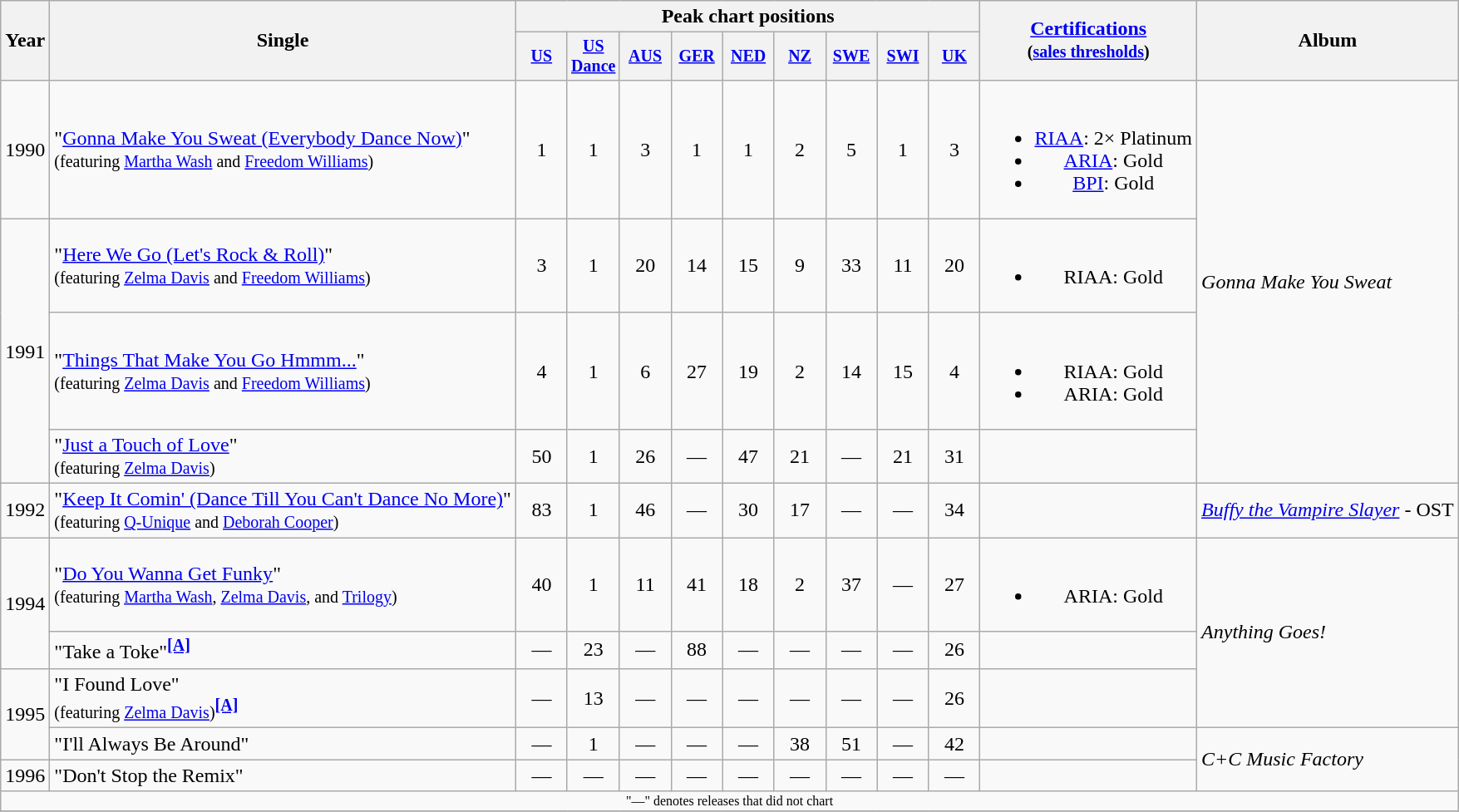<table class="wikitable" style="text-align:center;">
<tr>
<th rowspan="2">Year</th>
<th rowspan="2">Single</th>
<th colspan="9">Peak chart positions</th>
<th rowspan="2"><a href='#'>Certifications</a><br><small>(<a href='#'>sales thresholds</a>)</small></th>
<th rowspan="2">Album</th>
</tr>
<tr style="font-size:smaller;">
<th width="35"><a href='#'>US</a><br></th>
<th width="35"><a href='#'>US<br>Dance</a><br></th>
<th width="35"><a href='#'>AUS</a><br></th>
<th width="35"><a href='#'>GER</a><br></th>
<th width="35"><a href='#'>NED</a><br></th>
<th width="35"><a href='#'>NZ</a><br></th>
<th width="35"><a href='#'>SWE</a><br></th>
<th width="35"><a href='#'>SWI</a><br></th>
<th width="35"><a href='#'>UK</a></th>
</tr>
<tr>
<td>1990</td>
<td align="left">"<a href='#'>Gonna Make You Sweat (Everybody Dance Now)</a>"<br><small>(featuring <a href='#'>Martha Wash</a> and <a href='#'>Freedom Williams</a>)</small></td>
<td>1</td>
<td>1</td>
<td>3</td>
<td>1</td>
<td>1</td>
<td>2</td>
<td>5</td>
<td>1</td>
<td>3</td>
<td><br><ul><li><a href='#'>RIAA</a>: 2× Platinum</li><li><a href='#'>ARIA</a>: Gold </li><li><a href='#'>BPI</a>: Gold</li></ul></td>
<td align="left" rowspan="4"><em>Gonna Make You Sweat</em></td>
</tr>
<tr>
<td rowspan="3">1991</td>
<td align="left">"<a href='#'>Here We Go (Let's Rock & Roll)</a>"<br><small>(featuring <a href='#'>Zelma Davis</a> and <a href='#'>Freedom Williams</a>)</small></td>
<td>3</td>
<td>1</td>
<td>20</td>
<td>14</td>
<td>15</td>
<td>9</td>
<td>33</td>
<td>11</td>
<td>20</td>
<td><br><ul><li>RIAA: Gold</li></ul></td>
</tr>
<tr>
<td align="left">"<a href='#'>Things That Make You Go Hmmm...</a>"<br><small>(featuring <a href='#'>Zelma Davis</a> and <a href='#'>Freedom Williams</a>)</small></td>
<td>4</td>
<td>1</td>
<td>6</td>
<td>27</td>
<td>19</td>
<td>2</td>
<td>14</td>
<td>15</td>
<td>4</td>
<td><br><ul><li>RIAA: Gold</li><li>ARIA: Gold </li></ul></td>
</tr>
<tr>
<td align="left">"<a href='#'>Just a Touch of Love</a>"<br><small>(featuring <a href='#'>Zelma Davis</a>)</small></td>
<td>50</td>
<td>1</td>
<td>26</td>
<td>—</td>
<td>47</td>
<td>21</td>
<td>—</td>
<td>21</td>
<td>31</td>
<td></td>
</tr>
<tr>
<td>1992</td>
<td align="left">"<a href='#'>Keep It Comin' (Dance Till You Can't Dance No More)</a>"<br><small>(featuring <a href='#'>Q-Unique</a> and <a href='#'>Deborah Cooper</a>)</small></td>
<td>83</td>
<td>1</td>
<td>46</td>
<td>—</td>
<td>30</td>
<td>17</td>
<td>—</td>
<td>—</td>
<td>34</td>
<td></td>
<td align="left"><em><a href='#'>Buffy the Vampire Slayer</a></em> - OST</td>
</tr>
<tr>
<td rowspan="2">1994</td>
<td align="left">"<a href='#'>Do You Wanna Get Funky</a>"<br><small>(featuring <a href='#'>Martha Wash</a>, <a href='#'>Zelma Davis</a>, and <a href='#'>Trilogy</a>)</small></td>
<td>40</td>
<td>1</td>
<td>11</td>
<td>41</td>
<td>18</td>
<td>2</td>
<td>37</td>
<td>—</td>
<td>27</td>
<td><br><ul><li>ARIA: Gold </li></ul></td>
<td align="left" rowspan="3"><em>Anything Goes!</em></td>
</tr>
<tr>
<td align="left">"Take a Toke"<sup><span></span><a href='#'><strong>[A]</strong></a></sup></td>
<td>—</td>
<td>23</td>
<td>—</td>
<td>88</td>
<td>—</td>
<td>—</td>
<td>—</td>
<td>—</td>
<td>26</td>
<td></td>
</tr>
<tr>
<td rowspan="2">1995</td>
<td align="left">"I Found Love"<br><small>(featuring <a href='#'>Zelma Davis</a>)</small><sup><span></span><a href='#'><strong>[A]</strong></a></sup></td>
<td>—</td>
<td>13</td>
<td>—</td>
<td>—</td>
<td>—</td>
<td>—</td>
<td>—</td>
<td>—</td>
<td>26</td>
<td></td>
</tr>
<tr>
<td align="left">"I'll Always Be Around"</td>
<td>—</td>
<td>1</td>
<td>—</td>
<td>—</td>
<td>—</td>
<td>38</td>
<td>51</td>
<td>—</td>
<td>42</td>
<td></td>
<td align="left" rowspan="2"><em>C+C Music Factory</em></td>
</tr>
<tr>
<td>1996</td>
<td align="left">"Don't Stop the Remix"</td>
<td>—</td>
<td>—</td>
<td>—</td>
<td>—</td>
<td>—</td>
<td>—</td>
<td>—</td>
<td>—</td>
<td>—</td>
<td></td>
</tr>
<tr>
<td colspan="20" style="font-size:8pt">"—" denotes releases that did not chart</td>
</tr>
<tr>
</tr>
</table>
